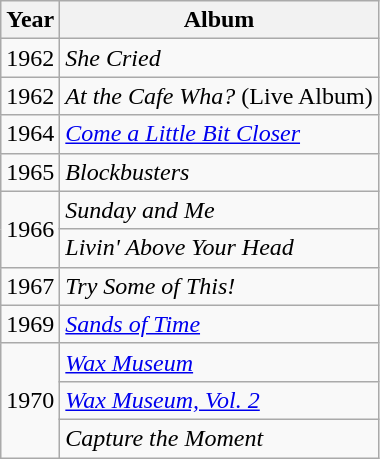<table class="wikitable">
<tr>
<th>Year</th>
<th>Album</th>
</tr>
<tr>
<td>1962</td>
<td><em>She Cried</em></td>
</tr>
<tr>
<td>1962</td>
<td><em>At the Cafe Wha?</em> (Live Album)</td>
</tr>
<tr>
<td>1964</td>
<td><em><a href='#'>Come a Little Bit Closer</a></em></td>
</tr>
<tr>
<td>1965</td>
<td><em>Blockbusters</em></td>
</tr>
<tr>
<td rowspan="2">1966</td>
<td><em>Sunday and Me</em></td>
</tr>
<tr>
<td><em>Livin' Above Your Head</em></td>
</tr>
<tr>
<td>1967</td>
<td><em>Try Some of This!</em></td>
</tr>
<tr>
<td>1969</td>
<td><em><a href='#'>Sands of Time</a></em></td>
</tr>
<tr>
<td rowspan="3">1970</td>
<td><em><a href='#'>Wax Museum</a></em></td>
</tr>
<tr>
<td><em><a href='#'>Wax Museum, Vol. 2</a></em></td>
</tr>
<tr>
<td><em>Capture the Moment</em></td>
</tr>
</table>
